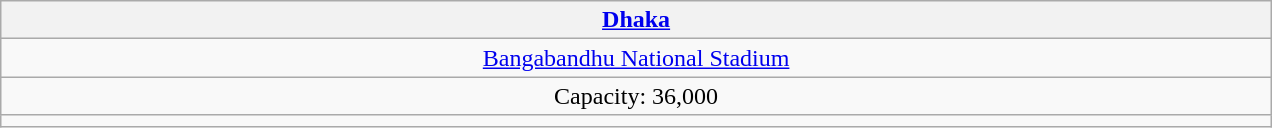<table class="wikitable" style="text-align:center;">
<tr>
<th width="25%"><a href='#'>Dhaka</a></th>
</tr>
<tr>
<td><a href='#'>Bangabandhu National Stadium</a></td>
</tr>
<tr>
<td>Capacity: 36,000</td>
</tr>
<tr>
<td></td>
</tr>
</table>
